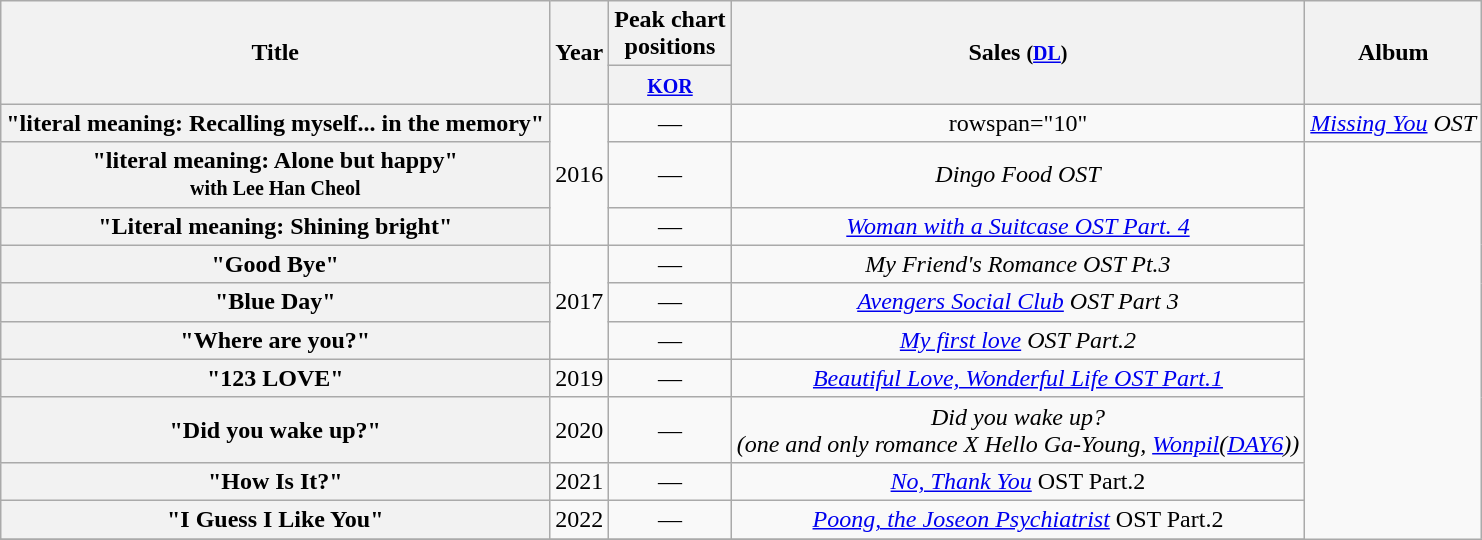<table class="wikitable plainrowheaders" style="text-align:center;">
<tr>
<th scope="col" rowspan="2">Title</th>
<th scope="col" rowspan="2">Year</th>
<th scope="col" colspan="1">Peak chart <br> positions</th>
<th scope="col" rowspan="2">Sales <small>(<a href='#'>DL</a>)</small></th>
<th scope="col" rowspan="2">Album</th>
</tr>
<tr>
<th><small><a href='#'>KOR</a></small><br></th>
</tr>
<tr>
<th scope="row">"literal meaning: Recalling myself... in the memory" </th>
<td rowspan="3">2016</td>
<td>—</td>
<td>rowspan="10" </td>
<td><em><a href='#'>Missing You</a> OST</em></td>
</tr>
<tr>
<th scope="row">"literal meaning: Alone but happy" <br><small>with Lee Han Cheol</small></th>
<td>—</td>
<td><em>Dingo Food OST</em></td>
</tr>
<tr>
<th scope="row">"Literal meaning: Shining bright" </th>
<td>—</td>
<td><em><a href='#'>Woman with a Suitcase OST Part. 4</a></em></td>
</tr>
<tr>
<th scope="row">"Good Bye" </th>
<td rowspan="3">2017</td>
<td>—</td>
<td><em>My Friend's Romance OST Pt.3</em></td>
</tr>
<tr>
<th scope="row">"Blue Day" </th>
<td>—</td>
<td><em><a href='#'>Avengers Social Club</a> OST Part 3</em></td>
</tr>
<tr>
<th scope="row">"Where are you?" </th>
<td>—</td>
<td><em><a href='#'>My first love</a> OST Part.2</em></td>
</tr>
<tr>
<th scope="row">"123 LOVE" </th>
<td>2019</td>
<td>—</td>
<td><em><a href='#'>Beautiful Love, Wonderful Life OST Part.1</a></em></td>
</tr>
<tr>
<th scope="row">"Did you wake up?" </th>
<td>2020</td>
<td>—</td>
<td><em>Did you wake up?<br>(one and only romance X Hello Ga-Young, <a href='#'>Wonpil</a>(<a href='#'>DAY6</a>))</em></td>
</tr>
<tr>
<th scope="row">"How Is It?" </th>
<td>2021</td>
<td>—</td>
<td><em><a href='#'>No, Thank You</a></em> OST Part.2</td>
</tr>
<tr>
<th scope="row">"I Guess I Like You" </th>
<td>2022</td>
<td>—</td>
<td><em><a href='#'>Poong, the Joseon Psychiatrist</a></em> OST Part.2</td>
</tr>
<tr>
</tr>
</table>
